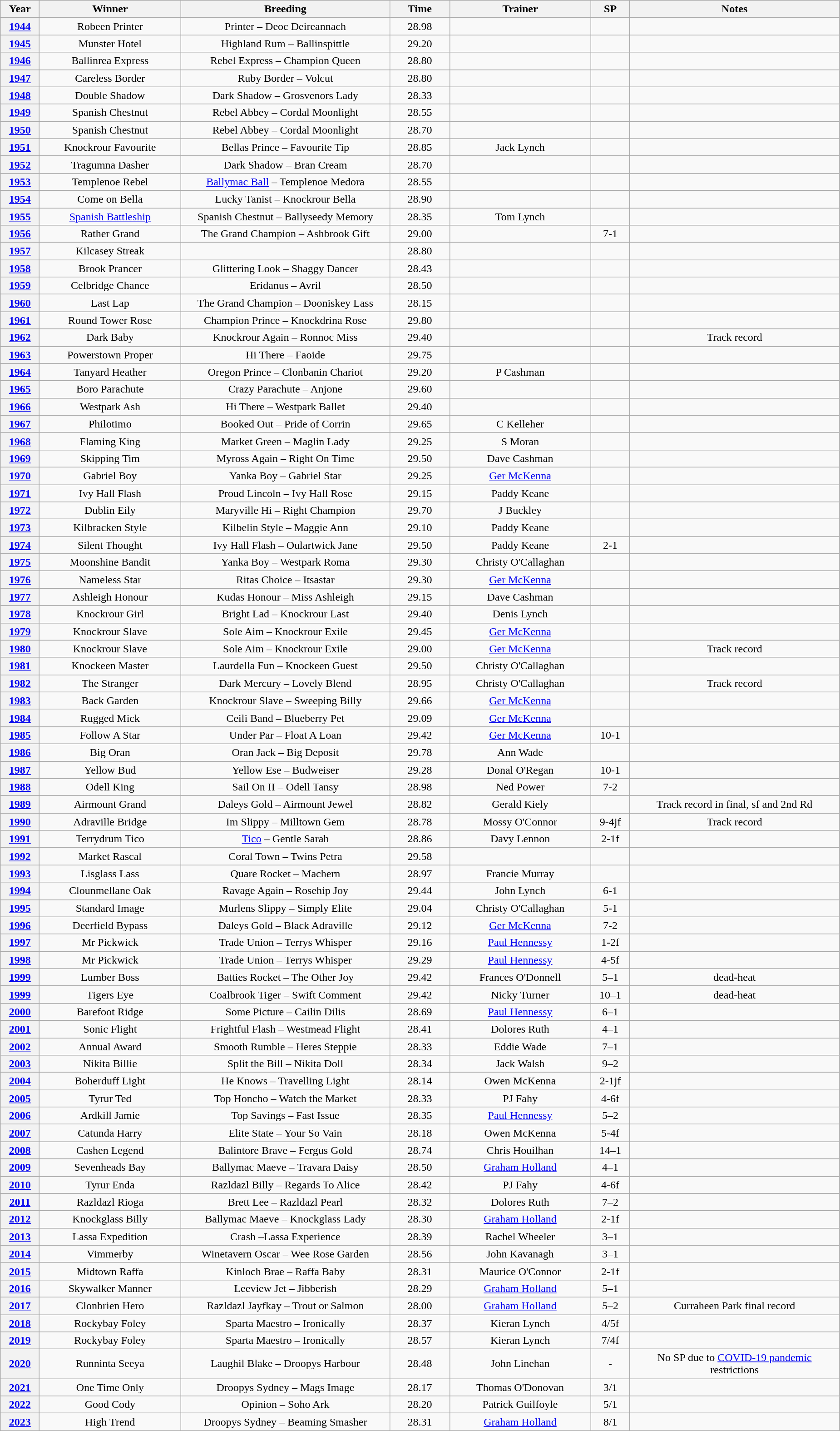<table class="wikitable" style="text-align:center">
<tr>
<th width=50>Year</th>
<th width=200>Winner</th>
<th width=300>Breeding</th>
<th width=80>Time</th>
<th width=200>Trainer</th>
<th width=50>SP</th>
<th width=300>Notes</th>
</tr>
<tr>
<th><a href='#'>1944</a></th>
<td>Robeen Printer</td>
<td>Printer – Deoc Deireannach</td>
<td>28.98</td>
<td></td>
<td></td>
<td></td>
</tr>
<tr>
<th><a href='#'>1945</a></th>
<td>Munster Hotel</td>
<td>Highland Rum – Ballinspittle</td>
<td>29.20</td>
<td></td>
<td></td>
<td></td>
</tr>
<tr>
<th><a href='#'>1946</a></th>
<td>Ballinrea Express</td>
<td>Rebel Express – Champion Queen</td>
<td>28.80</td>
<td></td>
<td></td>
<td></td>
</tr>
<tr>
<th><a href='#'>1947</a></th>
<td>Careless Border</td>
<td>Ruby Border – Volcut</td>
<td>28.80</td>
<td></td>
<td></td>
<td></td>
</tr>
<tr>
<th><a href='#'>1948</a></th>
<td>Double Shadow</td>
<td>Dark Shadow – Grosvenors Lady</td>
<td>28.33</td>
<td></td>
<td></td>
<td></td>
</tr>
<tr>
<th><a href='#'>1949</a></th>
<td>Spanish Chestnut</td>
<td>Rebel Abbey – Cordal Moonlight</td>
<td>28.55</td>
<td></td>
<td></td>
<td></td>
</tr>
<tr>
<th><a href='#'>1950</a></th>
<td>Spanish Chestnut</td>
<td>Rebel Abbey – Cordal Moonlight</td>
<td>28.70</td>
<td></td>
<td></td>
<td></td>
</tr>
<tr>
<th><a href='#'>1951</a></th>
<td>Knockrour Favourite</td>
<td>Bellas Prince – Favourite Tip</td>
<td>28.85</td>
<td>Jack Lynch</td>
<td></td>
<td></td>
</tr>
<tr>
<th><a href='#'>1952</a></th>
<td>Tragumna Dasher</td>
<td>Dark Shadow – Bran Cream</td>
<td>28.70</td>
<td></td>
<td></td>
<td></td>
</tr>
<tr>
<th><a href='#'>1953</a></th>
<td>Templenoe Rebel</td>
<td><a href='#'>Ballymac Ball</a> – Templenoe Medora</td>
<td>28.55</td>
<td></td>
<td></td>
<td></td>
</tr>
<tr>
<th><a href='#'>1954</a></th>
<td>Come on Bella</td>
<td>Lucky Tanist – Knockrour Bella</td>
<td>28.90</td>
<td></td>
<td></td>
<td></td>
</tr>
<tr>
<th><a href='#'>1955</a></th>
<td><a href='#'>Spanish Battleship</a></td>
<td>Spanish Chestnut – Ballyseedy Memory</td>
<td>28.35</td>
<td>Tom Lynch</td>
<td></td>
<td></td>
</tr>
<tr>
<th><a href='#'>1956</a></th>
<td>Rather Grand </td>
<td>The Grand Champion – Ashbrook Gift</td>
<td>29.00</td>
<td></td>
<td>7-1</td>
<td></td>
</tr>
<tr>
<th><a href='#'>1957</a></th>
<td>Kilcasey Streak</td>
<td></td>
<td>28.80</td>
<td></td>
<td></td>
<td></td>
</tr>
<tr>
<th><a href='#'>1958</a></th>
<td>Brook Prancer</td>
<td>Glittering Look – Shaggy Dancer</td>
<td>28.43</td>
<td></td>
<td></td>
<td></td>
</tr>
<tr>
<th><a href='#'>1959</a></th>
<td>Celbridge Chance</td>
<td>Eridanus – Avril</td>
<td>28.50</td>
<td></td>
<td></td>
<td></td>
</tr>
<tr>
<th><a href='#'>1960</a></th>
<td>Last Lap</td>
<td>The Grand Champion – Dooniskey Lass</td>
<td>28.15</td>
<td></td>
<td></td>
<td></td>
</tr>
<tr>
<th><a href='#'>1961</a></th>
<td>Round Tower Rose</td>
<td>Champion Prince – Knockdrina Rose</td>
<td>29.80</td>
<td></td>
<td></td>
<td></td>
</tr>
<tr>
<th><a href='#'>1962</a></th>
<td>Dark Baby</td>
<td>Knockrour Again – Ronnoc Miss</td>
<td>29.40</td>
<td></td>
<td></td>
<td>Track record</td>
</tr>
<tr>
<th><a href='#'>1963</a></th>
<td>Powerstown Proper</td>
<td>Hi There – Faoide</td>
<td>29.75</td>
<td></td>
<td></td>
<td></td>
</tr>
<tr>
<th><a href='#'>1964</a></th>
<td>Tanyard Heather</td>
<td>Oregon Prince – Clonbanin Chariot</td>
<td>29.20</td>
<td>P Cashman</td>
<td></td>
<td></td>
</tr>
<tr>
<th><a href='#'>1965</a></th>
<td>Boro Parachute</td>
<td>Crazy Parachute – Anjone</td>
<td>29.60</td>
<td></td>
<td></td>
<td></td>
</tr>
<tr>
<th><a href='#'>1966</a></th>
<td>Westpark Ash</td>
<td>Hi There – Westpark Ballet</td>
<td>29.40</td>
<td></td>
<td></td>
<td></td>
</tr>
<tr>
<th><a href='#'>1967</a></th>
<td>Philotimo</td>
<td>Booked Out – Pride of Corrin</td>
<td>29.65</td>
<td>C Kelleher</td>
<td></td>
<td></td>
</tr>
<tr>
<th><a href='#'>1968</a></th>
<td>Flaming King</td>
<td>Market Green – Maglin Lady</td>
<td>29.25</td>
<td>S Moran</td>
<td></td>
<td></td>
</tr>
<tr>
<th><a href='#'>1969</a></th>
<td>Skipping Tim </td>
<td>Myross Again – Right On Time</td>
<td>29.50</td>
<td>Dave Cashman</td>
<td></td>
<td></td>
</tr>
<tr>
<th><a href='#'>1970</a></th>
<td>Gabriel Boy</td>
<td>Yanka Boy – Gabriel Star</td>
<td>29.25</td>
<td><a href='#'>Ger McKenna</a></td>
<td></td>
<td></td>
</tr>
<tr>
<th><a href='#'>1971</a></th>
<td>Ivy Hall Flash</td>
<td>Proud Lincoln – Ivy Hall Rose</td>
<td>29.15</td>
<td>Paddy Keane</td>
<td></td>
<td></td>
</tr>
<tr>
<th><a href='#'>1972</a></th>
<td>Dublin Eily</td>
<td>Maryville Hi – Right Champion</td>
<td>29.70</td>
<td>J Buckley</td>
<td></td>
<td></td>
</tr>
<tr>
<th><a href='#'>1973</a></th>
<td>Kilbracken Style</td>
<td>Kilbelin Style – Maggie Ann</td>
<td>29.10</td>
<td>Paddy Keane</td>
<td></td>
<td></td>
</tr>
<tr>
<th><a href='#'>1974</a></th>
<td>Silent Thought</td>
<td>Ivy Hall Flash – Oulartwick Jane</td>
<td>29.50</td>
<td>Paddy Keane</td>
<td>2-1</td>
<td></td>
</tr>
<tr>
<th><a href='#'>1975</a></th>
<td>Moonshine Bandit</td>
<td>Yanka Boy – Westpark Roma</td>
<td>29.30</td>
<td>Christy O'Callaghan</td>
<td></td>
<td></td>
</tr>
<tr>
<th><a href='#'>1976</a></th>
<td>Nameless Star</td>
<td>Ritas Choice – Itsastar</td>
<td>29.30</td>
<td><a href='#'>Ger McKenna</a></td>
<td></td>
<td></td>
</tr>
<tr>
<th><a href='#'>1977</a></th>
<td>Ashleigh Honour</td>
<td>Kudas Honour – Miss Ashleigh</td>
<td>29.15</td>
<td>Dave Cashman</td>
<td></td>
<td></td>
</tr>
<tr>
<th><a href='#'>1978</a></th>
<td>Knockrour Girl</td>
<td>Bright Lad – Knockrour Last</td>
<td>29.40</td>
<td>Denis Lynch</td>
<td></td>
<td></td>
</tr>
<tr>
<th><a href='#'>1979</a></th>
<td>Knockrour Slave</td>
<td>Sole Aim – Knockrour Exile</td>
<td>29.45</td>
<td><a href='#'>Ger McKenna</a></td>
<td></td>
<td></td>
</tr>
<tr>
<th><a href='#'>1980</a></th>
<td>Knockrour Slave</td>
<td>Sole Aim – Knockrour Exile</td>
<td>29.00</td>
<td><a href='#'>Ger McKenna</a></td>
<td></td>
<td>Track record</td>
</tr>
<tr>
<th><a href='#'>1981</a></th>
<td>Knockeen Master</td>
<td>Laurdella Fun – Knockeen Guest</td>
<td>29.50</td>
<td>Christy O'Callaghan</td>
<td></td>
<td></td>
</tr>
<tr>
<th><a href='#'>1982</a></th>
<td>The Stranger </td>
<td>Dark Mercury – Lovely Blend</td>
<td>28.95</td>
<td>Christy O'Callaghan</td>
<td></td>
<td>Track record</td>
</tr>
<tr>
<th><a href='#'>1983</a></th>
<td>Back Garden</td>
<td>Knockrour Slave – Sweeping Billy</td>
<td>29.66</td>
<td><a href='#'>Ger McKenna</a></td>
<td></td>
<td></td>
</tr>
<tr>
<th><a href='#'>1984</a></th>
<td>Rugged Mick</td>
<td>Ceili Band – Blueberry Pet</td>
<td>29.09</td>
<td><a href='#'>Ger McKenna</a></td>
<td></td>
<td></td>
</tr>
<tr>
<th><a href='#'>1985</a></th>
<td>Follow A Star</td>
<td>Under Par – Float A Loan</td>
<td>29.42</td>
<td><a href='#'>Ger McKenna</a></td>
<td>10-1</td>
<td></td>
</tr>
<tr>
<th><a href='#'>1986</a></th>
<td>Big Oran</td>
<td>Oran Jack – Big Deposit</td>
<td>29.78</td>
<td>Ann Wade</td>
<td></td>
<td></td>
</tr>
<tr>
<th><a href='#'>1987</a></th>
<td>Yellow Bud</td>
<td>Yellow Ese – Budweiser</td>
<td>29.28</td>
<td>Donal O'Regan</td>
<td>10-1</td>
<td></td>
</tr>
<tr>
<th><a href='#'>1988</a></th>
<td>Odell King</td>
<td>Sail On II – Odell Tansy</td>
<td>28.98</td>
<td>Ned Power</td>
<td>7-2</td>
<td></td>
</tr>
<tr>
<th><a href='#'>1989</a></th>
<td>Airmount Grand</td>
<td>Daleys Gold – Airmount Jewel</td>
<td>28.82</td>
<td>Gerald Kiely</td>
<td></td>
<td>Track record in final, sf and 2nd Rd</td>
</tr>
<tr>
<th><a href='#'>1990</a></th>
<td>Adraville Bridge</td>
<td>Im Slippy – Milltown Gem</td>
<td>28.78</td>
<td>Mossy O'Connor</td>
<td>9-4jf</td>
<td>Track record</td>
</tr>
<tr>
<th><a href='#'>1991</a></th>
<td>Terrydrum Tico</td>
<td><a href='#'>Tico</a> – Gentle Sarah</td>
<td>28.86</td>
<td>Davy Lennon</td>
<td>2-1f</td>
<td></td>
</tr>
<tr>
<th><a href='#'>1992</a></th>
<td>Market Rascal</td>
<td>Coral Town – Twins Petra</td>
<td>29.58</td>
<td></td>
<td></td>
<td></td>
</tr>
<tr>
<th><a href='#'>1993</a></th>
<td>Lisglass Lass</td>
<td>Quare Rocket – Machern</td>
<td>28.97</td>
<td>Francie Murray</td>
<td></td>
<td></td>
</tr>
<tr>
<th><a href='#'>1994</a></th>
<td>Clounmellane Oak</td>
<td>Ravage Again – Rosehip Joy</td>
<td>29.44</td>
<td>John Lynch</td>
<td>6-1</td>
<td></td>
</tr>
<tr>
<th><a href='#'>1995</a></th>
<td>Standard Image</td>
<td>Murlens Slippy – Simply Elite</td>
<td>29.04</td>
<td>Christy O'Callaghan</td>
<td>5-1</td>
<td></td>
</tr>
<tr>
<th><a href='#'>1996</a></th>
<td>Deerfield Bypass</td>
<td>Daleys Gold – Black Adraville</td>
<td>29.12</td>
<td><a href='#'>Ger McKenna</a></td>
<td>7-2</td>
<td></td>
</tr>
<tr>
<th><a href='#'>1997</a></th>
<td>Mr Pickwick</td>
<td>Trade Union – Terrys Whisper</td>
<td>29.16</td>
<td><a href='#'>Paul Hennessy</a></td>
<td>1-2f</td>
<td></td>
</tr>
<tr>
<th><a href='#'>1998</a></th>
<td>Mr Pickwick</td>
<td>Trade Union – Terrys Whisper</td>
<td>29.29</td>
<td><a href='#'>Paul Hennessy</a></td>
<td>4-5f</td>
<td></td>
</tr>
<tr>
<th><a href='#'>1999</a></th>
<td>Lumber Boss</td>
<td>Batties Rocket – The Other Joy</td>
<td>29.42</td>
<td>Frances O'Donnell</td>
<td>5–1</td>
<td>dead-heat</td>
</tr>
<tr>
<th><a href='#'>1999</a></th>
<td>Tigers Eye</td>
<td>Coalbrook Tiger – Swift Comment</td>
<td>29.42</td>
<td>Nicky Turner</td>
<td>10–1</td>
<td>dead-heat</td>
</tr>
<tr>
<th><a href='#'>2000</a></th>
<td>Barefoot Ridge</td>
<td>Some Picture – Cailin Dilis</td>
<td>28.69</td>
<td><a href='#'>Paul Hennessy</a></td>
<td>6–1</td>
<td></td>
</tr>
<tr>
<th><a href='#'>2001</a></th>
<td>Sonic Flight </td>
<td>Frightful Flash – Westmead Flight</td>
<td>28.41</td>
<td>Dolores Ruth</td>
<td>4–1</td>
<td></td>
</tr>
<tr>
<th><a href='#'>2002</a></th>
<td>Annual Award</td>
<td>Smooth Rumble – Heres Steppie</td>
<td>28.33</td>
<td>Eddie Wade</td>
<td>7–1</td>
<td></td>
</tr>
<tr>
<th><a href='#'>2003</a></th>
<td>Nikita Billie</td>
<td>Split the Bill – Nikita Doll</td>
<td>28.34</td>
<td>Jack Walsh</td>
<td>9–2</td>
<td></td>
</tr>
<tr>
<th><a href='#'>2004</a></th>
<td>Boherduff Light</td>
<td>He Knows – Travelling Light</td>
<td>28.14</td>
<td>Owen McKenna</td>
<td>2-1jf</td>
<td></td>
</tr>
<tr>
<th><a href='#'>2005</a></th>
<td>Tyrur Ted</td>
<td>Top Honcho – Watch the Market</td>
<td>28.33</td>
<td>PJ Fahy</td>
<td>4-6f</td>
<td></td>
</tr>
<tr>
<th><a href='#'>2006</a></th>
<td>Ardkill Jamie</td>
<td>Top Savings – Fast Issue</td>
<td>28.35</td>
<td><a href='#'>Paul Hennessy</a></td>
<td>5–2</td>
<td></td>
</tr>
<tr>
<th><a href='#'>2007</a></th>
<td>Catunda Harry</td>
<td>Elite State – Your So Vain</td>
<td>28.18</td>
<td>Owen McKenna</td>
<td>5-4f</td>
<td></td>
</tr>
<tr>
<th><a href='#'>2008</a></th>
<td>Cashen Legend</td>
<td>Balintore Brave – Fergus Gold</td>
<td>28.74</td>
<td>Chris Houilhan</td>
<td>14–1</td>
<td></td>
</tr>
<tr>
<th><a href='#'>2009</a></th>
<td>Sevenheads Bay</td>
<td>Ballymac Maeve – Travara Daisy</td>
<td>28.50</td>
<td><a href='#'>Graham Holland</a></td>
<td>4–1</td>
<td></td>
</tr>
<tr>
<th><a href='#'>2010</a></th>
<td>Tyrur Enda</td>
<td>Razldazl Billy – Regards To Alice</td>
<td>28.42</td>
<td>PJ Fahy</td>
<td>4-6f</td>
<td></td>
</tr>
<tr>
<th><a href='#'>2011</a></th>
<td>Razldazl Rioga</td>
<td>Brett Lee – Razldazl Pearl</td>
<td>28.32</td>
<td>Dolores Ruth</td>
<td>7–2</td>
<td></td>
</tr>
<tr>
<th><a href='#'>2012</a></th>
<td>Knockglass Billy</td>
<td>Ballymac Maeve – Knockglass Lady</td>
<td>28.30</td>
<td><a href='#'>Graham Holland</a></td>
<td>2-1f</td>
<td></td>
</tr>
<tr>
<th><a href='#'>2013</a></th>
<td>Lassa Expedition</td>
<td>Crash –Lassa Experience</td>
<td>28.39</td>
<td>Rachel Wheeler</td>
<td>3–1</td>
<td></td>
</tr>
<tr>
<th><a href='#'>2014</a></th>
<td>Vimmerby</td>
<td>Winetavern Oscar – Wee Rose Garden</td>
<td>28.56</td>
<td>John Kavanagh</td>
<td>3–1</td>
<td></td>
</tr>
<tr>
<th><a href='#'>2015</a></th>
<td>Midtown Raffa</td>
<td>Kinloch Brae – Raffa Baby</td>
<td>28.31</td>
<td>Maurice O'Connor</td>
<td>2-1f</td>
<td></td>
</tr>
<tr>
<th><a href='#'>2016</a></th>
<td>Skywalker Manner</td>
<td>Leeview Jet – Jibberish</td>
<td>28.29</td>
<td><a href='#'>Graham Holland</a></td>
<td>5–1</td>
<td></td>
</tr>
<tr>
<th><a href='#'>2017</a></th>
<td>Clonbrien Hero</td>
<td>Razldazl Jayfkay – Trout or Salmon</td>
<td>28.00</td>
<td><a href='#'>Graham Holland</a></td>
<td>5–2</td>
<td>Curraheen Park final record</td>
</tr>
<tr>
<th><a href='#'>2018</a></th>
<td>Rockybay Foley</td>
<td>Sparta Maestro – Ironically</td>
<td>28.37</td>
<td>Kieran Lynch</td>
<td>4/5f</td>
<td></td>
</tr>
<tr>
<th><a href='#'>2019</a></th>
<td>Rockybay Foley</td>
<td>Sparta Maestro – Ironically</td>
<td>28.57</td>
<td>Kieran Lynch</td>
<td>7/4f</td>
<td></td>
</tr>
<tr>
<th><a href='#'>2020</a></th>
<td>Runninta Seeya</td>
<td>Laughil Blake – Droopys Harbour</td>
<td>28.48</td>
<td>John Linehan</td>
<td>-</td>
<td>No SP due to <a href='#'>COVID-19 pandemic</a> restrictions</td>
</tr>
<tr>
<th><a href='#'>2021</a></th>
<td>One Time Only</td>
<td>Droopys Sydney – Mags Image</td>
<td>28.17</td>
<td>Thomas O'Donovan</td>
<td>3/1</td>
<td></td>
</tr>
<tr>
<th><a href='#'>2022</a></th>
<td>Good Cody</td>
<td> Opinion – Soho Ark</td>
<td>28.20</td>
<td>Patrick Guilfoyle</td>
<td>5/1</td>
<td></td>
</tr>
<tr>
<th><a href='#'>2023</a></th>
<td>High Trend</td>
<td>Droopys Sydney – Beaming Smasher</td>
<td>28.31</td>
<td><a href='#'>Graham Holland</a></td>
<td>8/1</td>
<td></td>
</tr>
</table>
